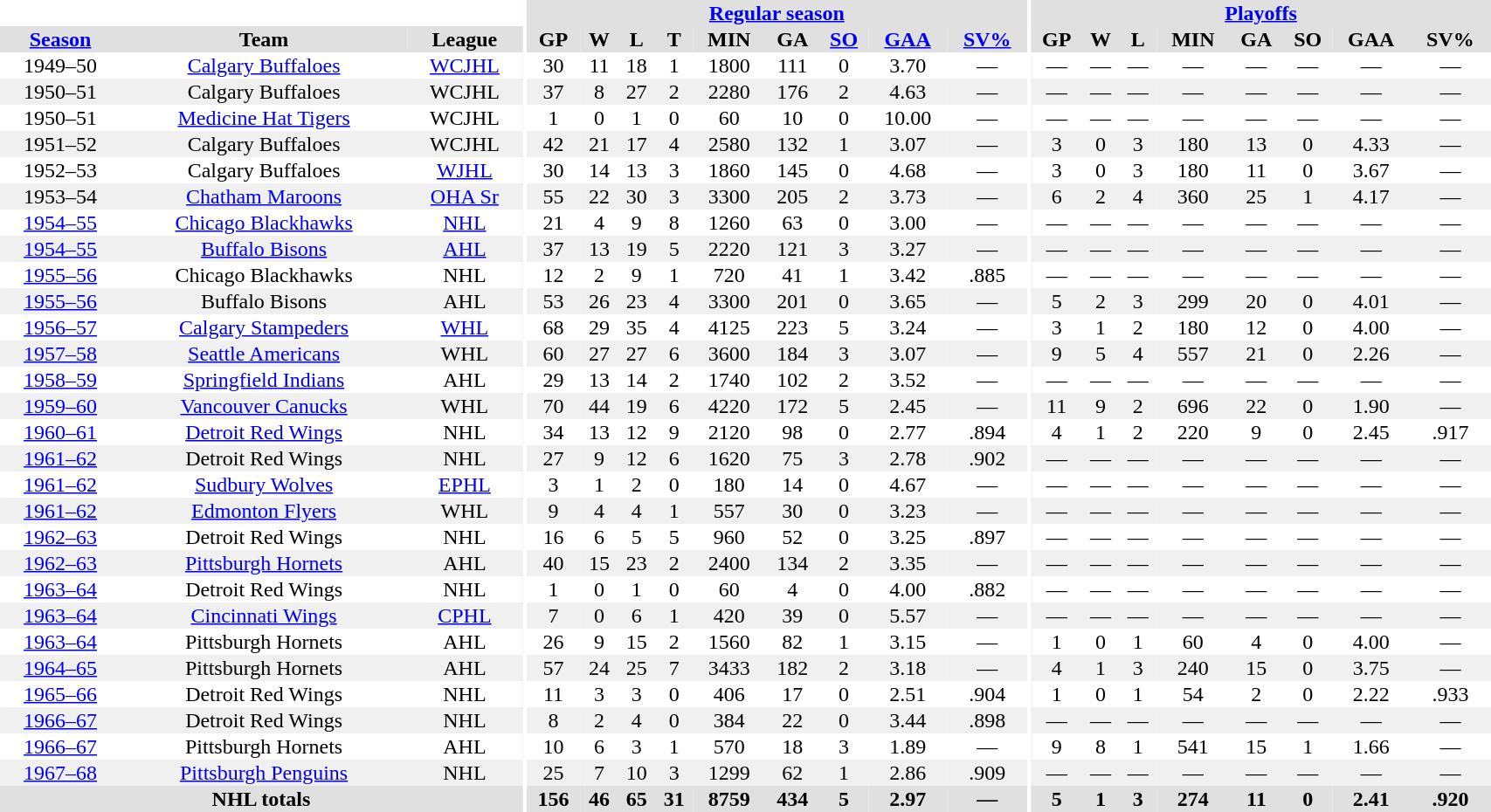<table border="0" cellpadding="1" cellspacing="0" style="width:90%; text-align:center;">
<tr bgcolor="#e0e0e0">
<th colspan="3" bgcolor="#ffffff"></th>
<th rowspan="99" bgcolor="#ffffff"></th>
<th colspan="9" bgcolor="#e0e0e0"><a href='#'>Regular season</a></th>
<th rowspan="99" bgcolor="#ffffff"></th>
<th colspan="8" bgcolor="#e0e0e0"><a href='#'>Playoffs</a></th>
</tr>
<tr bgcolor="#e0e0e0">
<th><a href='#'>Season</a></th>
<th>Team</th>
<th>League</th>
<th>GP</th>
<th>W</th>
<th>L</th>
<th>T</th>
<th>MIN</th>
<th>GA</th>
<th><a href='#'>SO</a></th>
<th><a href='#'>GAA</a></th>
<th><a href='#'>SV%</a></th>
<th>GP</th>
<th>W</th>
<th>L</th>
<th>MIN</th>
<th>GA</th>
<th>SO</th>
<th>GAA</th>
<th>SV%</th>
</tr>
<tr>
<td>1949–50</td>
<td><a href='#'>Calgary Buffaloes</a></td>
<td><a href='#'>WCJHL</a></td>
<td>30</td>
<td>11</td>
<td>18</td>
<td>1</td>
<td>1800</td>
<td>111</td>
<td>0</td>
<td>3.70</td>
<td>—</td>
<td>—</td>
<td>—</td>
<td>—</td>
<td>—</td>
<td>—</td>
<td>—</td>
<td>—</td>
<td>—</td>
</tr>
<tr bgcolor="#f0f0f0">
<td>1950–51</td>
<td>Calgary Buffaloes</td>
<td>WCJHL</td>
<td>37</td>
<td>8</td>
<td>27</td>
<td>2</td>
<td>2280</td>
<td>176</td>
<td>2</td>
<td>4.63</td>
<td>—</td>
<td>—</td>
<td>—</td>
<td>—</td>
<td>—</td>
<td>—</td>
<td>—</td>
<td>—</td>
<td>—</td>
</tr>
<tr>
<td>1950–51</td>
<td><a href='#'>Medicine Hat Tigers</a></td>
<td>WCJHL</td>
<td>1</td>
<td>0</td>
<td>1</td>
<td>0</td>
<td>60</td>
<td>10</td>
<td>0</td>
<td>10.00</td>
<td>—</td>
<td>—</td>
<td>—</td>
<td>—</td>
<td>—</td>
<td>—</td>
<td>—</td>
<td>—</td>
<td>—</td>
</tr>
<tr bgcolor="#f0f0f0">
<td>1951–52</td>
<td>Calgary Buffaloes</td>
<td>WCJHL</td>
<td>42</td>
<td>21</td>
<td>17</td>
<td>4</td>
<td>2580</td>
<td>132</td>
<td>1</td>
<td>3.07</td>
<td>—</td>
<td>3</td>
<td>0</td>
<td>3</td>
<td>180</td>
<td>13</td>
<td>0</td>
<td>4.33</td>
<td>—</td>
</tr>
<tr>
<td>1952–53</td>
<td>Calgary Buffaloes</td>
<td><a href='#'>WJHL</a></td>
<td>30</td>
<td>14</td>
<td>13</td>
<td>3</td>
<td>1860</td>
<td>145</td>
<td>0</td>
<td>4.68</td>
<td>—</td>
<td>3</td>
<td>0</td>
<td>3</td>
<td>180</td>
<td>11</td>
<td>0</td>
<td>3.67</td>
<td>—</td>
</tr>
<tr bgcolor="#f0f0f0">
<td>1953–54</td>
<td><a href='#'>Chatham Maroons</a></td>
<td><a href='#'>OHA Sr</a></td>
<td>55</td>
<td>22</td>
<td>30</td>
<td>3</td>
<td>3300</td>
<td>205</td>
<td>2</td>
<td>3.73</td>
<td>—</td>
<td>6</td>
<td>2</td>
<td>4</td>
<td>360</td>
<td>25</td>
<td>1</td>
<td>4.17</td>
<td>—</td>
</tr>
<tr>
<td><a href='#'>1954–55</a></td>
<td><a href='#'>Chicago Blackhawks</a></td>
<td><a href='#'>NHL</a></td>
<td>21</td>
<td>4</td>
<td>9</td>
<td>8</td>
<td>1260</td>
<td>63</td>
<td>0</td>
<td>3.00</td>
<td>—</td>
<td>—</td>
<td>—</td>
<td>—</td>
<td>—</td>
<td>—</td>
<td>—</td>
<td>—</td>
<td>—</td>
</tr>
<tr bgcolor="#f0f0f0">
<td><a href='#'>1954–55</a></td>
<td><a href='#'>Buffalo Bisons</a></td>
<td><a href='#'>AHL</a></td>
<td>37</td>
<td>13</td>
<td>19</td>
<td>5</td>
<td>2220</td>
<td>121</td>
<td>3</td>
<td>3.27</td>
<td>—</td>
<td>—</td>
<td>—</td>
<td>—</td>
<td>—</td>
<td>—</td>
<td>—</td>
<td>—</td>
<td>—</td>
</tr>
<tr>
<td><a href='#'>1955–56</a></td>
<td>Chicago Blackhawks</td>
<td>NHL</td>
<td>12</td>
<td>2</td>
<td>9</td>
<td>1</td>
<td>720</td>
<td>41</td>
<td>1</td>
<td>3.42</td>
<td>.885</td>
<td>—</td>
<td>—</td>
<td>—</td>
<td>—</td>
<td>—</td>
<td>—</td>
<td>—</td>
<td>—</td>
</tr>
<tr bgcolor="#f0f0f0">
<td><a href='#'>1955–56</a></td>
<td>Buffalo Bisons</td>
<td>AHL</td>
<td>53</td>
<td>26</td>
<td>23</td>
<td>4</td>
<td>3300</td>
<td>201</td>
<td>0</td>
<td>3.65</td>
<td>—</td>
<td>5</td>
<td>2</td>
<td>3</td>
<td>299</td>
<td>20</td>
<td>0</td>
<td>4.01</td>
<td>—</td>
</tr>
<tr>
<td><a href='#'>1956–57</a></td>
<td><a href='#'>Calgary Stampeders</a></td>
<td><a href='#'>WHL</a></td>
<td>68</td>
<td>29</td>
<td>35</td>
<td>4</td>
<td>4125</td>
<td>223</td>
<td>5</td>
<td>3.24</td>
<td>—</td>
<td>3</td>
<td>1</td>
<td>2</td>
<td>180</td>
<td>12</td>
<td>0</td>
<td>4.00</td>
<td>—</td>
</tr>
<tr bgcolor="#f0f0f0">
<td><a href='#'>1957–58</a></td>
<td><a href='#'>Seattle Americans</a></td>
<td>WHL</td>
<td>60</td>
<td>27</td>
<td>27</td>
<td>6</td>
<td>3600</td>
<td>184</td>
<td>3</td>
<td>3.07</td>
<td>—</td>
<td>9</td>
<td>5</td>
<td>4</td>
<td>557</td>
<td>21</td>
<td>0</td>
<td>2.26</td>
<td>—</td>
</tr>
<tr>
<td><a href='#'>1958–59</a></td>
<td><a href='#'>Springfield Indians</a></td>
<td>AHL</td>
<td>29</td>
<td>13</td>
<td>14</td>
<td>2</td>
<td>1740</td>
<td>102</td>
<td>2</td>
<td>3.52</td>
<td>—</td>
<td>—</td>
<td>—</td>
<td>—</td>
<td>—</td>
<td>—</td>
<td>—</td>
<td>—</td>
<td>—</td>
</tr>
<tr bgcolor="#f0f0f0">
<td><a href='#'>1959–60</a></td>
<td><a href='#'>Vancouver Canucks</a></td>
<td>WHL</td>
<td>70</td>
<td>44</td>
<td>19</td>
<td>6</td>
<td>4220</td>
<td>172</td>
<td>5</td>
<td>2.45</td>
<td>—</td>
<td>11</td>
<td>9</td>
<td>2</td>
<td>696</td>
<td>22</td>
<td>0</td>
<td>1.90</td>
<td>—</td>
</tr>
<tr>
<td><a href='#'>1960–61</a></td>
<td><a href='#'>Detroit Red Wings</a></td>
<td>NHL</td>
<td>34</td>
<td>13</td>
<td>12</td>
<td>9</td>
<td>2120</td>
<td>98</td>
<td>0</td>
<td>2.77</td>
<td>.894</td>
<td>4</td>
<td>1</td>
<td>2</td>
<td>220</td>
<td>9</td>
<td>0</td>
<td>2.45</td>
<td>.917</td>
</tr>
<tr bgcolor="#f0f0f0">
<td><a href='#'>1961–62</a></td>
<td>Detroit Red Wings</td>
<td>NHL</td>
<td>27</td>
<td>9</td>
<td>12</td>
<td>6</td>
<td>1620</td>
<td>75</td>
<td>3</td>
<td>2.78</td>
<td>.902</td>
<td>—</td>
<td>—</td>
<td>—</td>
<td>—</td>
<td>—</td>
<td>—</td>
<td>—</td>
<td>—</td>
</tr>
<tr>
<td><a href='#'>1961–62</a></td>
<td><a href='#'>Sudbury Wolves</a></td>
<td><a href='#'>EPHL</a></td>
<td>3</td>
<td>1</td>
<td>2</td>
<td>0</td>
<td>180</td>
<td>14</td>
<td>0</td>
<td>4.67</td>
<td>—</td>
<td>—</td>
<td>—</td>
<td>—</td>
<td>—</td>
<td>—</td>
<td>—</td>
<td>—</td>
<td>—</td>
</tr>
<tr bgcolor="#f0f0f0">
<td><a href='#'>1961–62</a></td>
<td><a href='#'>Edmonton Flyers</a></td>
<td>WHL</td>
<td>9</td>
<td>4</td>
<td>4</td>
<td>1</td>
<td>557</td>
<td>30</td>
<td>0</td>
<td>3.23</td>
<td>—</td>
<td>—</td>
<td>—</td>
<td>—</td>
<td>—</td>
<td>—</td>
<td>—</td>
<td>—</td>
<td>—</td>
</tr>
<tr>
<td><a href='#'>1962–63</a></td>
<td>Detroit Red Wings</td>
<td>NHL</td>
<td>16</td>
<td>6</td>
<td>5</td>
<td>5</td>
<td>960</td>
<td>52</td>
<td>0</td>
<td>3.25</td>
<td>.897</td>
<td>—</td>
<td>—</td>
<td>—</td>
<td>—</td>
<td>—</td>
<td>—</td>
<td>—</td>
<td>—</td>
</tr>
<tr bgcolor="#f0f0f0">
<td><a href='#'>1962–63</a></td>
<td><a href='#'>Pittsburgh Hornets</a></td>
<td>AHL</td>
<td>40</td>
<td>15</td>
<td>23</td>
<td>2</td>
<td>2400</td>
<td>134</td>
<td>2</td>
<td>3.35</td>
<td>—</td>
<td>—</td>
<td>—</td>
<td>—</td>
<td>—</td>
<td>—</td>
<td>—</td>
<td>—</td>
<td>—</td>
</tr>
<tr>
<td><a href='#'>1963–64</a></td>
<td>Detroit Red Wings</td>
<td>NHL</td>
<td>1</td>
<td>0</td>
<td>1</td>
<td>0</td>
<td>60</td>
<td>4</td>
<td>0</td>
<td>4.00</td>
<td>.882</td>
<td>—</td>
<td>—</td>
<td>—</td>
<td>—</td>
<td>—</td>
<td>—</td>
<td>—</td>
<td>—</td>
</tr>
<tr bgcolor="#f0f0f0">
<td><a href='#'>1963–64</a></td>
<td><a href='#'>Cincinnati Wings</a></td>
<td><a href='#'>CPHL</a></td>
<td>7</td>
<td>0</td>
<td>6</td>
<td>1</td>
<td>420</td>
<td>39</td>
<td>0</td>
<td>5.57</td>
<td>—</td>
<td>—</td>
<td>—</td>
<td>—</td>
<td>—</td>
<td>—</td>
<td>—</td>
<td>—</td>
<td>—</td>
</tr>
<tr>
<td><a href='#'>1963–64</a></td>
<td>Pittsburgh Hornets</td>
<td>AHL</td>
<td>26</td>
<td>9</td>
<td>15</td>
<td>2</td>
<td>1560</td>
<td>82</td>
<td>1</td>
<td>3.15</td>
<td>—</td>
<td>1</td>
<td>0</td>
<td>1</td>
<td>60</td>
<td>4</td>
<td>0</td>
<td>4.00</td>
<td>—</td>
</tr>
<tr bgcolor="#f0f0f0">
<td><a href='#'>1964–65</a></td>
<td>Pittsburgh Hornets</td>
<td>AHL</td>
<td>57</td>
<td>24</td>
<td>25</td>
<td>7</td>
<td>3433</td>
<td>182</td>
<td>2</td>
<td>3.18</td>
<td>—</td>
<td>4</td>
<td>1</td>
<td>3</td>
<td>240</td>
<td>15</td>
<td>0</td>
<td>3.75</td>
<td>—</td>
</tr>
<tr>
<td><a href='#'>1965–66</a></td>
<td>Detroit Red Wings</td>
<td>NHL</td>
<td>11</td>
<td>3</td>
<td>3</td>
<td>0</td>
<td>406</td>
<td>17</td>
<td>0</td>
<td>2.51</td>
<td>.904</td>
<td>1</td>
<td>0</td>
<td>1</td>
<td>54</td>
<td>2</td>
<td>0</td>
<td>2.22</td>
<td>.933</td>
</tr>
<tr bgcolor="#f0f0f0">
<td><a href='#'>1966–67</a></td>
<td>Detroit Red Wings</td>
<td>NHL</td>
<td>8</td>
<td>2</td>
<td>4</td>
<td>0</td>
<td>384</td>
<td>22</td>
<td>0</td>
<td>3.44</td>
<td>.898</td>
<td>—</td>
<td>—</td>
<td>—</td>
<td>—</td>
<td>—</td>
<td>—</td>
<td>—</td>
<td>—</td>
</tr>
<tr>
<td><a href='#'>1966–67</a></td>
<td>Pittsburgh Hornets</td>
<td>AHL</td>
<td>10</td>
<td>6</td>
<td>3</td>
<td>1</td>
<td>570</td>
<td>18</td>
<td>3</td>
<td>1.89</td>
<td>—</td>
<td>9</td>
<td>8</td>
<td>1</td>
<td>541</td>
<td>15</td>
<td>1</td>
<td>1.66</td>
<td>—</td>
</tr>
<tr bgcolor="#f0f0f0">
<td><a href='#'>1967–68</a></td>
<td><a href='#'>Pittsburgh Penguins</a></td>
<td>NHL</td>
<td>25</td>
<td>7</td>
<td>10</td>
<td>3</td>
<td>1299</td>
<td>62</td>
<td>1</td>
<td>2.86</td>
<td>.909</td>
<td>—</td>
<td>—</td>
<td>—</td>
<td>—</td>
<td>—</td>
<td>—</td>
<td>—</td>
<td>—</td>
</tr>
<tr bgcolor="#e0e0e0">
<th colspan=3>NHL totals</th>
<th>156</th>
<th>46</th>
<th>65</th>
<th>31</th>
<th>8759</th>
<th>434</th>
<th>5</th>
<th>2.97</th>
<th>—</th>
<th>5</th>
<th>1</th>
<th>3</th>
<th>274</th>
<th>11</th>
<th>0</th>
<th>2.41</th>
<th>.920</th>
</tr>
</table>
